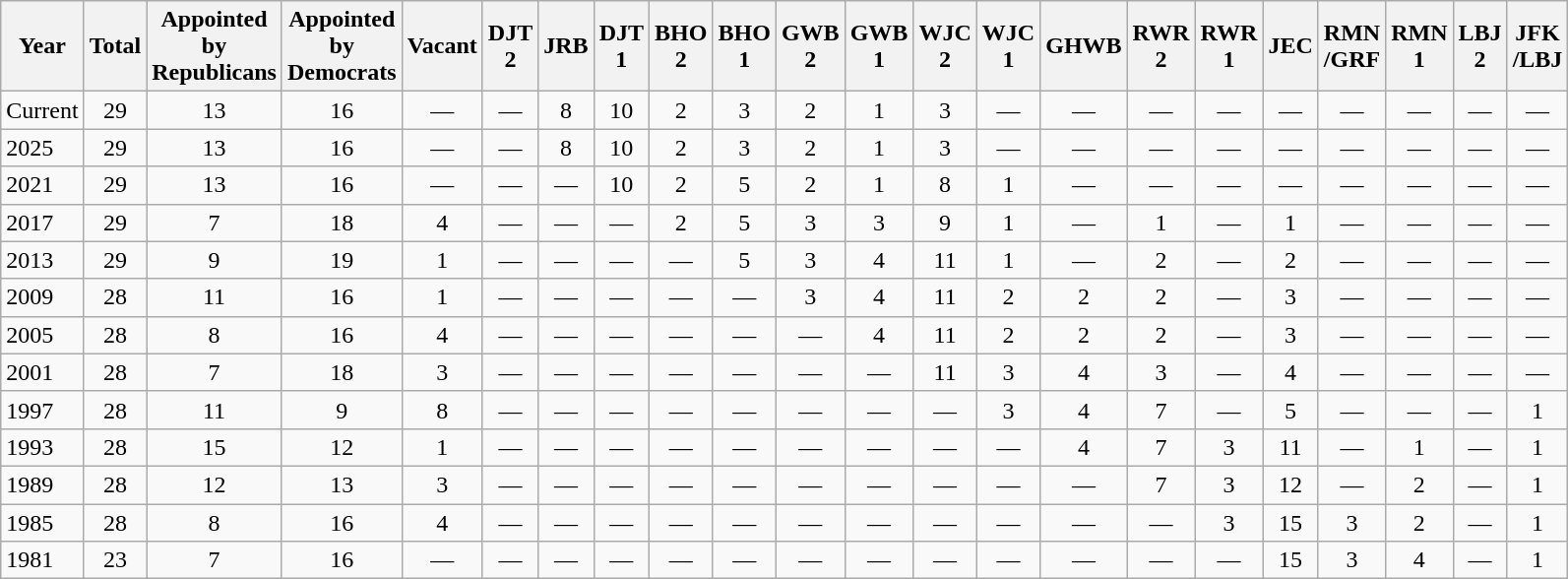<table class="wikitable" style="text-align:center;">
<tr>
<th>Year</th>
<th>Total</th>
<th>Appointed<br>by<br>Republicans</th>
<th>Appointed<br>by<br>Democrats</th>
<th>Vacant</th>
<th>DJT<br>2</th>
<th>JRB</th>
<th>DJT<br>1</th>
<th>BHO<br>2</th>
<th>BHO<br>1</th>
<th>GWB<br>2</th>
<th>GWB<br>1</th>
<th>WJC<br>2</th>
<th>WJC<br>1</th>
<th>GHWB</th>
<th>RWR<br>2</th>
<th>RWR<br>1</th>
<th>JEC</th>
<th>RMN<br>/GRF</th>
<th>RMN<br>1</th>
<th>LBJ<br>2</th>
<th>JFK<br>/LBJ</th>
</tr>
<tr>
<td style="text-align:left;">Current</td>
<td>29</td>
<td>13</td>
<td>16</td>
<td>—</td>
<td>—</td>
<td>8</td>
<td>10</td>
<td>2</td>
<td>3</td>
<td>2</td>
<td>1</td>
<td>3</td>
<td>—</td>
<td>—</td>
<td>—</td>
<td>—</td>
<td>—</td>
<td>—</td>
<td>—</td>
<td>—</td>
<td>—</td>
</tr>
<tr>
<td style="text-align:left;">2025</td>
<td>29</td>
<td>13</td>
<td>16</td>
<td>—</td>
<td>—</td>
<td>8</td>
<td>10</td>
<td>2</td>
<td>3</td>
<td>2</td>
<td>1</td>
<td>3</td>
<td>—</td>
<td>—</td>
<td>—</td>
<td>—</td>
<td>—</td>
<td>—</td>
<td>—</td>
<td>—</td>
<td>—</td>
</tr>
<tr>
<td style="text-align:left;">2021</td>
<td>29</td>
<td>13</td>
<td>16</td>
<td>—</td>
<td>—</td>
<td>—</td>
<td>10</td>
<td>2</td>
<td>5</td>
<td>2</td>
<td>1</td>
<td>8</td>
<td>1</td>
<td>—</td>
<td>—</td>
<td>—</td>
<td>—</td>
<td>—</td>
<td>—</td>
<td>—</td>
<td>—</td>
</tr>
<tr>
<td style="text-align:left;">2017</td>
<td>29</td>
<td>7</td>
<td>18</td>
<td>4</td>
<td>—</td>
<td>—</td>
<td>—</td>
<td>2</td>
<td>5</td>
<td>3</td>
<td>3</td>
<td>9</td>
<td>1</td>
<td>—</td>
<td>1</td>
<td>—</td>
<td>1</td>
<td>—</td>
<td>—</td>
<td>—</td>
<td>—</td>
</tr>
<tr>
<td style="text-align:left;">2013</td>
<td>29</td>
<td>9</td>
<td>19</td>
<td>1</td>
<td>—</td>
<td>—</td>
<td>—</td>
<td>—</td>
<td>5</td>
<td>3</td>
<td>4</td>
<td>11</td>
<td>1</td>
<td>—</td>
<td>2</td>
<td>—</td>
<td>2</td>
<td>—</td>
<td>—</td>
<td>—</td>
<td>—</td>
</tr>
<tr>
<td style="text-align:left;">2009</td>
<td>28</td>
<td>11</td>
<td>16</td>
<td>1</td>
<td>—</td>
<td>—</td>
<td>—</td>
<td>—</td>
<td>—</td>
<td>3</td>
<td>4</td>
<td>11</td>
<td>2</td>
<td>2</td>
<td>2</td>
<td>—</td>
<td>3</td>
<td>—</td>
<td>—</td>
<td>—</td>
<td>—</td>
</tr>
<tr>
<td style="text-align:left;">2005</td>
<td>28</td>
<td>8</td>
<td>16</td>
<td>4</td>
<td>—</td>
<td>—</td>
<td>—</td>
<td>—</td>
<td>—</td>
<td>—</td>
<td>4</td>
<td>11</td>
<td>2</td>
<td>2</td>
<td>2</td>
<td>—</td>
<td>3</td>
<td>—</td>
<td>—</td>
<td>—</td>
<td>—</td>
</tr>
<tr>
<td style="text-align:left;">2001</td>
<td>28</td>
<td>7</td>
<td>18</td>
<td>3</td>
<td>—</td>
<td>—</td>
<td>—</td>
<td>—</td>
<td>—</td>
<td>—</td>
<td>—</td>
<td>11</td>
<td>3</td>
<td>4</td>
<td>3</td>
<td>—</td>
<td>4</td>
<td>—</td>
<td>—</td>
<td>—</td>
<td>—</td>
</tr>
<tr>
<td style="text-align:left;">1997</td>
<td>28</td>
<td>11</td>
<td>9</td>
<td>8</td>
<td>—</td>
<td>—</td>
<td>—</td>
<td>—</td>
<td>—</td>
<td>—</td>
<td>—</td>
<td>—</td>
<td>3</td>
<td>4</td>
<td>7</td>
<td>—</td>
<td>5</td>
<td>—</td>
<td>—</td>
<td>—</td>
<td>1</td>
</tr>
<tr>
<td style="text-align:left;">1993</td>
<td>28</td>
<td>15</td>
<td>12</td>
<td>1</td>
<td>—</td>
<td>—</td>
<td>—</td>
<td>—</td>
<td>—</td>
<td>—</td>
<td>—</td>
<td>—</td>
<td>—</td>
<td>4</td>
<td>7</td>
<td>3</td>
<td>11</td>
<td>—</td>
<td>1</td>
<td>—</td>
<td>1</td>
</tr>
<tr>
<td style="text-align:left;">1989</td>
<td>28</td>
<td>12</td>
<td>13</td>
<td>3</td>
<td>—</td>
<td>—</td>
<td>—</td>
<td>—</td>
<td>—</td>
<td>—</td>
<td>—</td>
<td>—</td>
<td>—</td>
<td>—</td>
<td>7</td>
<td>3</td>
<td>12</td>
<td>—</td>
<td>2</td>
<td>—</td>
<td>1</td>
</tr>
<tr>
<td style="text-align:left;">1985</td>
<td>28</td>
<td>8</td>
<td>16</td>
<td>4</td>
<td>—</td>
<td>—</td>
<td>—</td>
<td>—</td>
<td>—</td>
<td>—</td>
<td>—</td>
<td>—</td>
<td>—</td>
<td>—</td>
<td>—</td>
<td>3</td>
<td>15</td>
<td>3</td>
<td>2</td>
<td>—</td>
<td>1</td>
</tr>
<tr>
<td style="text-align:left;">1981</td>
<td>23</td>
<td>7</td>
<td>16</td>
<td>—</td>
<td>—</td>
<td>—</td>
<td>—</td>
<td>—</td>
<td>—</td>
<td>—</td>
<td>—</td>
<td>—</td>
<td>—</td>
<td>—</td>
<td>—</td>
<td>—</td>
<td>15</td>
<td>3</td>
<td>4</td>
<td>—</td>
<td>1</td>
</tr>
</table>
